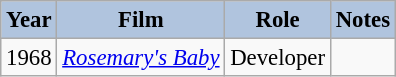<table class="wikitable" style="font-size:95%;">
<tr>
<th style="background:#B0C4DE;">Year</th>
<th style="background:#B0C4DE;">Film</th>
<th style="background:#B0C4DE;">Role</th>
<th style="background:#B0C4DE;">Notes</th>
</tr>
<tr>
<td>1968</td>
<td><em><a href='#'>Rosemary's Baby</a></em></td>
<td>Developer</td>
<td></td>
</tr>
</table>
